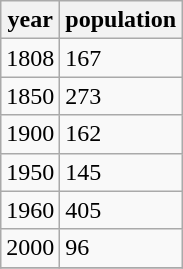<table class="wikitable">
<tr>
<th>year</th>
<th>population</th>
</tr>
<tr>
<td>1808</td>
<td>167</td>
</tr>
<tr>
<td>1850</td>
<td>273</td>
</tr>
<tr>
<td>1900</td>
<td>162</td>
</tr>
<tr>
<td>1950</td>
<td>145</td>
</tr>
<tr>
<td>1960</td>
<td>405</td>
</tr>
<tr>
<td>2000</td>
<td>96</td>
</tr>
<tr>
</tr>
</table>
